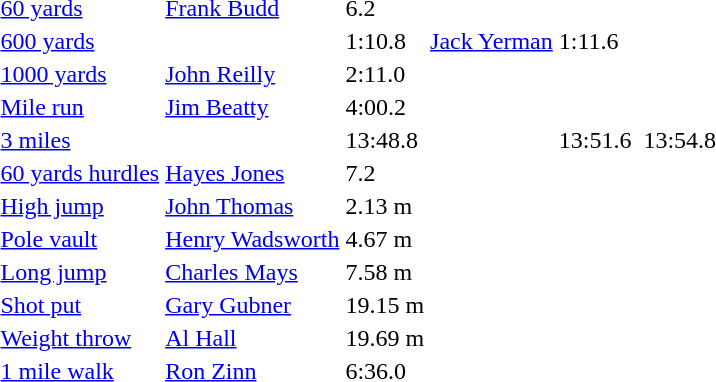<table>
<tr>
<td><a href='#'>60 yards</a></td>
<td><a href='#'>Frank Budd</a></td>
<td>6.2</td>
<td></td>
<td></td>
<td></td>
<td></td>
</tr>
<tr>
<td><a href='#'>600 yards</a></td>
<td></td>
<td>1:10.8</td>
<td><a href='#'>Jack Yerman</a></td>
<td>1:11.6</td>
<td></td>
<td></td>
</tr>
<tr>
<td><a href='#'>1000 yards</a></td>
<td><a href='#'>John Reilly</a></td>
<td>2:11.0</td>
<td></td>
<td></td>
<td></td>
<td></td>
</tr>
<tr>
<td><a href='#'>Mile run</a></td>
<td><a href='#'>Jim Beatty</a></td>
<td>4:00.2</td>
<td></td>
<td></td>
<td></td>
<td></td>
</tr>
<tr>
<td><a href='#'>3 miles</a></td>
<td></td>
<td>13:48.8</td>
<td></td>
<td>13:51.6</td>
<td></td>
<td>13:54.8</td>
</tr>
<tr>
<td><a href='#'>60 yards hurdles</a></td>
<td><a href='#'>Hayes Jones</a></td>
<td>7.2</td>
<td></td>
<td></td>
<td></td>
<td></td>
</tr>
<tr>
<td><a href='#'>High jump</a></td>
<td><a href='#'>John Thomas</a></td>
<td>2.13 m</td>
<td></td>
<td></td>
<td></td>
<td></td>
</tr>
<tr>
<td><a href='#'>Pole vault</a></td>
<td><a href='#'>Henry Wadsworth</a></td>
<td>4.67 m</td>
<td></td>
<td></td>
<td></td>
<td></td>
</tr>
<tr>
<td><a href='#'>Long jump</a></td>
<td><a href='#'>Charles Mays</a></td>
<td>7.58 m</td>
<td></td>
<td></td>
<td></td>
<td></td>
</tr>
<tr>
<td><a href='#'>Shot put</a></td>
<td><a href='#'>Gary Gubner</a></td>
<td>19.15 m</td>
<td></td>
<td></td>
<td></td>
<td></td>
</tr>
<tr>
<td><a href='#'>Weight throw</a></td>
<td><a href='#'>Al Hall</a></td>
<td>19.69 m</td>
<td></td>
<td></td>
<td></td>
<td></td>
</tr>
<tr>
<td><a href='#'>1 mile walk</a></td>
<td><a href='#'>Ron Zinn</a></td>
<td>6:36.0</td>
<td></td>
<td></td>
<td></td>
<td></td>
</tr>
</table>
